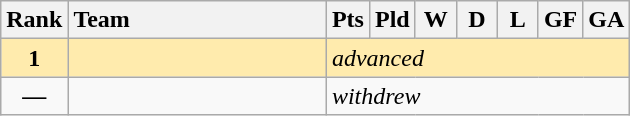<table class="wikitable" style="text-align: center;">
<tr>
<th width=30>Rank</th>
<th style="width:165px; text-align:left;">Team</th>
<th width=20>Pts</th>
<th width=20>Pld</th>
<th width=20>W</th>
<th width=20>D</th>
<th width=20>L</th>
<th width=20>GF</th>
<th width=20>GA</th>
</tr>
<tr style="background:#ffebad;">
<td><strong>1</strong></td>
<td style="text-align:left;"></td>
<td style="text-align:left;" colspan="7"><em>advanced</em></td>
</tr>
<tr>
<td><strong>—</strong></td>
<td style="text-align:left;"></td>
<td style="text-align:left;" colspan="7"><em>withdrew</em></td>
</tr>
</table>
